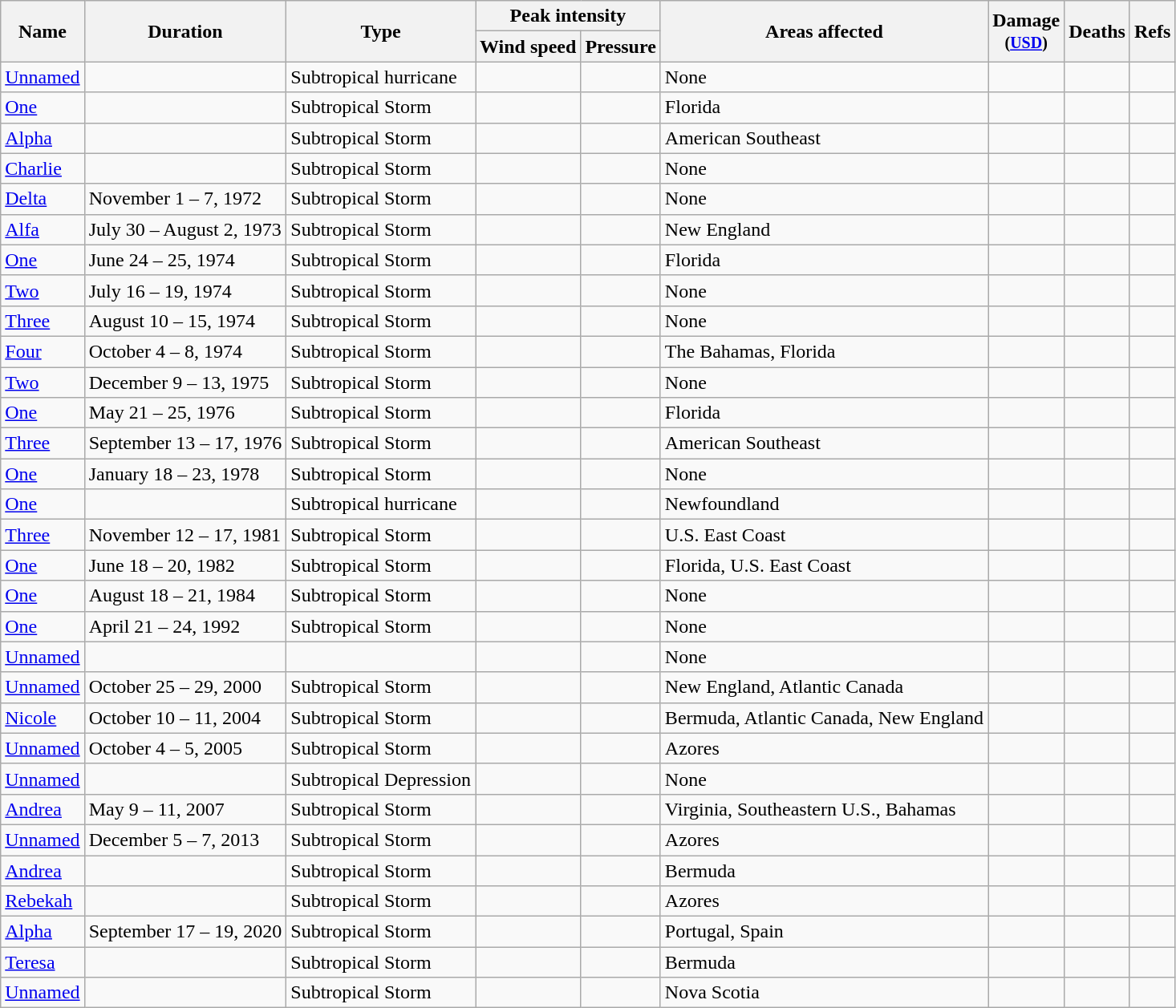<table class="wikitable sortable">
<tr>
<th scope="col" rowspan="2">Name</th>
<th scope="col" rowspan="2">Duration</th>
<th scope="col" rowspan="2">Type</th>
<th colspan="2">Peak intensity</th>
<th scope="col" rowspan="2" class="unsortable">Areas affected</th>
<th scope="col" rowspan="2">Damage<br><small>(<a href='#'>USD</a>)</small></th>
<th scope="col" rowspan="2">Deaths</th>
<th scope="col" rowspan="2" class="unsortable">Refs</th>
</tr>
<tr>
<th>Wind speed</th>
<th>Pressure</th>
</tr>
<tr>
<td><a href='#'>Unnamed</a></td>
<td></td>
<td>Subtropical hurricane</td>
<td></td>
<td></td>
<td>None</td>
<td></td>
<td></td>
<td></td>
</tr>
<tr>
<td><a href='#'>One</a></td>
<td></td>
<td>Subtropical Storm</td>
<td></td>
<td></td>
<td>Florida</td>
<td></td>
<td></td>
<td></td>
</tr>
<tr>
<td><a href='#'>Alpha</a></td>
<td></td>
<td>Subtropical Storm</td>
<td></td>
<td></td>
<td>American Southeast</td>
<td></td>
<td></td>
<td></td>
</tr>
<tr>
<td><a href='#'>Charlie</a></td>
<td></td>
<td>Subtropical Storm</td>
<td></td>
<td></td>
<td>None</td>
<td></td>
<td></td>
<td></td>
</tr>
<tr>
<td><a href='#'>Delta</a></td>
<td>November 1 – 7, 1972</td>
<td>Subtropical Storm</td>
<td></td>
<td></td>
<td>None</td>
<td></td>
<td></td>
<td></td>
</tr>
<tr>
<td><a href='#'>Alfa</a></td>
<td>July 30 – August 2, 1973</td>
<td>Subtropical Storm</td>
<td></td>
<td></td>
<td>New England</td>
<td></td>
<td></td>
<td></td>
</tr>
<tr>
<td><a href='#'>One</a></td>
<td>June 24 – 25, 1974</td>
<td>Subtropical Storm</td>
<td></td>
<td></td>
<td>Florida</td>
<td></td>
<td></td>
<td></td>
</tr>
<tr>
<td><a href='#'>Two</a></td>
<td>July 16 – 19, 1974</td>
<td>Subtropical Storm</td>
<td></td>
<td></td>
<td>None</td>
<td></td>
<td></td>
<td></td>
</tr>
<tr>
<td><a href='#'>Three</a></td>
<td>August 10 – 15, 1974</td>
<td>Subtropical Storm</td>
<td></td>
<td></td>
<td>None</td>
<td></td>
<td></td>
<td></td>
</tr>
<tr>
<td><a href='#'>Four</a></td>
<td>October 4 – 8, 1974</td>
<td>Subtropical Storm</td>
<td></td>
<td></td>
<td>The Bahamas, Florida</td>
<td></td>
<td></td>
<td></td>
</tr>
<tr>
<td><a href='#'>Two</a></td>
<td>December 9 – 13, 1975</td>
<td>Subtropical Storm</td>
<td></td>
<td></td>
<td>None</td>
<td></td>
<td></td>
<td></td>
</tr>
<tr>
<td><a href='#'>One</a></td>
<td>May 21 – 25, 1976</td>
<td>Subtropical Storm</td>
<td></td>
<td></td>
<td>Florida</td>
<td></td>
<td></td>
<td></td>
</tr>
<tr>
<td><a href='#'>Three</a></td>
<td>September 13 – 17, 1976</td>
<td>Subtropical Storm</td>
<td></td>
<td></td>
<td>American Southeast</td>
<td></td>
<td></td>
<td></td>
</tr>
<tr>
<td><a href='#'>One</a></td>
<td>January 18 – 23, 1978</td>
<td>Subtropical Storm</td>
<td></td>
<td></td>
<td>None</td>
<td></td>
<td></td>
<td></td>
</tr>
<tr>
<td><a href='#'>One</a></td>
<td></td>
<td>Subtropical hurricane</td>
<td></td>
<td></td>
<td>Newfoundland</td>
<td></td>
<td></td>
<td></td>
</tr>
<tr>
<td><a href='#'>Three</a></td>
<td>November 12 – 17, 1981</td>
<td>Subtropical Storm</td>
<td></td>
<td></td>
<td>U.S. East Coast</td>
<td></td>
<td></td>
<td></td>
</tr>
<tr>
<td><a href='#'>One</a></td>
<td>June 18 – 20, 1982</td>
<td>Subtropical Storm</td>
<td></td>
<td></td>
<td>Florida, U.S. East Coast</td>
<td></td>
<td></td>
<td></td>
</tr>
<tr>
<td><a href='#'>One</a></td>
<td>August 18 – 21, 1984</td>
<td>Subtropical Storm</td>
<td></td>
<td></td>
<td>None</td>
<td></td>
<td></td>
<td></td>
</tr>
<tr>
<td><a href='#'>One</a></td>
<td>April 21 – 24, 1992</td>
<td>Subtropical Storm</td>
<td></td>
<td></td>
<td>None</td>
<td></td>
<td></td>
<td></td>
</tr>
<tr>
<td><a href='#'>Unnamed</a></td>
<td></td>
<td></td>
<td></td>
<td></td>
<td>None</td>
<td></td>
<td></td>
<td></td>
</tr>
<tr>
<td><a href='#'>Unnamed</a></td>
<td>October 25 – 29, 2000</td>
<td>Subtropical Storm</td>
<td></td>
<td></td>
<td>New England, Atlantic Canada</td>
<td></td>
<td></td>
<td></td>
</tr>
<tr>
<td><a href='#'>Nicole</a></td>
<td>October 10 – 11, 2004</td>
<td>Subtropical Storm</td>
<td></td>
<td></td>
<td>Bermuda, Atlantic Canada, New England</td>
<td></td>
<td></td>
<td></td>
</tr>
<tr>
<td><a href='#'>Unnamed</a></td>
<td>October 4 – 5, 2005</td>
<td>Subtropical Storm</td>
<td></td>
<td></td>
<td>Azores</td>
<td></td>
<td></td>
<td></td>
</tr>
<tr>
<td><a href='#'>Unnamed</a></td>
<td></td>
<td>Subtropical Depression</td>
<td></td>
<td></td>
<td>None</td>
<td></td>
<td></td>
<td></td>
</tr>
<tr>
<td><a href='#'>Andrea</a></td>
<td>May 9 – 11, 2007</td>
<td>Subtropical Storm</td>
<td></td>
<td></td>
<td>Virginia, Southeastern U.S., Bahamas</td>
<td></td>
<td></td>
<td></td>
</tr>
<tr>
<td><a href='#'>Unnamed</a></td>
<td>December 5 – 7, 2013</td>
<td>Subtropical Storm</td>
<td></td>
<td></td>
<td>Azores</td>
<td></td>
<td></td>
<td></td>
</tr>
<tr>
<td><a href='#'>Andrea</a></td>
<td></td>
<td>Subtropical Storm</td>
<td></td>
<td></td>
<td>Bermuda</td>
<td></td>
<td></td>
<td></td>
</tr>
<tr>
<td><a href='#'>Rebekah</a></td>
<td></td>
<td>Subtropical Storm</td>
<td></td>
<td></td>
<td>Azores</td>
<td></td>
<td></td>
<td></td>
</tr>
<tr>
<td><a href='#'>Alpha</a></td>
<td>September 17 – 19, 2020</td>
<td>Subtropical Storm</td>
<td></td>
<td></td>
<td>Portugal, Spain</td>
<td></td>
<td></td>
<td></td>
</tr>
<tr>
<td><a href='#'>Teresa</a></td>
<td></td>
<td>Subtropical Storm</td>
<td></td>
<td></td>
<td>Bermuda</td>
<td></td>
<td></td>
<td></td>
</tr>
<tr>
<td><a href='#'>Unnamed</a></td>
<td></td>
<td>Subtropical Storm</td>
<td></td>
<td></td>
<td>Nova Scotia</td>
<td></td>
<td></td>
<td></td>
</tr>
</table>
